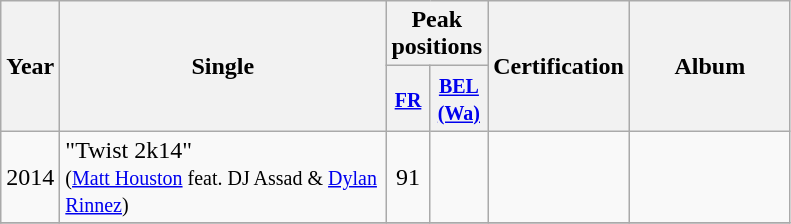<table class="wikitable">
<tr>
<th align="center" rowspan="2" width="10">Year</th>
<th align="center" rowspan="2" width="210">Single</th>
<th align="center" colspan="2">Peak positions</th>
<th align="center" rowspan="2" width="40">Certification</th>
<th align="center" rowspan="2" width="100">Album</th>
</tr>
<tr>
<th width="20"><small><a href='#'>FR</a></small><br></th>
<th width="20"><small><a href='#'>BEL (Wa)</a></small><br></th>
</tr>
<tr>
<td align="center" rowspan="1">2014</td>
<td>"Twist 2k14" <br><small>(<a href='#'>Matt Houston</a> feat. DJ Assad & <a href='#'>Dylan Rinnez</a>)</small></td>
<td align="center">91</td>
<td align="center"></td>
<td align="center"></td>
<td></td>
</tr>
<tr>
</tr>
</table>
